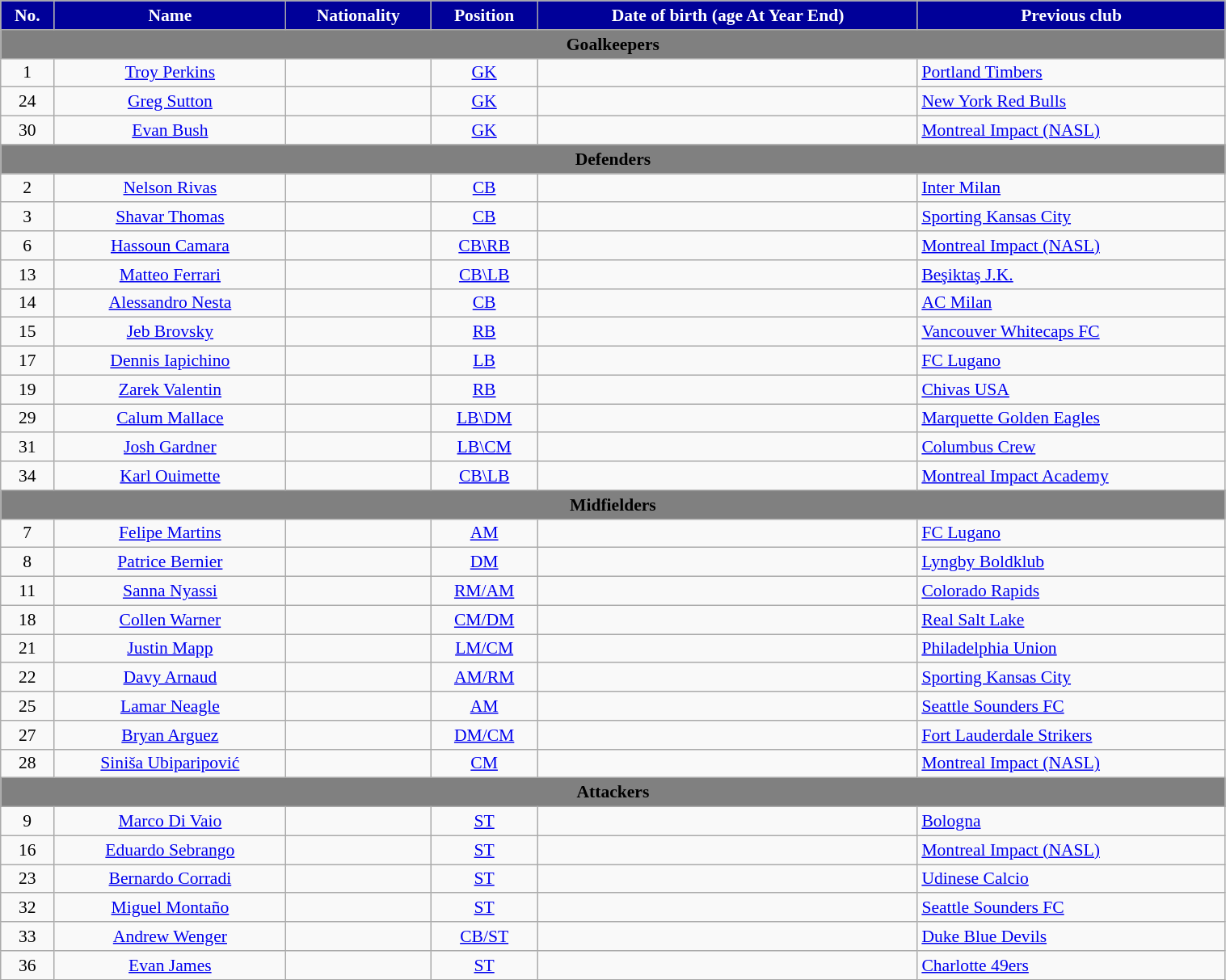<table class="wikitable"  style="text-align:center; font-size:90%; width:80%;">
<tr>
<th style="background:#009; color:white; text-align:center;">No.</th>
<th style="background:#009; color:white; text-align:center;">Name</th>
<th style="background:#009; color:white; text-align:center;">Nationality</th>
<th style="background:#009; color:white; text-align:center;">Position</th>
<th style="background:#009; color:white; text-align:center;">Date of birth (age At Year End)</th>
<th style="background:#009; color:white; text-align:center;">Previous club</th>
</tr>
<tr>
<th colspan="8" style="background:gray; color:black; text-align:center;">Goalkeepers</th>
</tr>
<tr>
<td>1</td>
<td><a href='#'>Troy Perkins</a></td>
<td></td>
<td><a href='#'>GK</a></td>
<td></td>
<td align=left> <a href='#'>Portland Timbers</a></td>
</tr>
<tr>
<td>24</td>
<td><a href='#'>Greg Sutton</a></td>
<td></td>
<td><a href='#'>GK</a></td>
<td></td>
<td align=left> <a href='#'>New York Red Bulls</a></td>
</tr>
<tr>
<td>30</td>
<td><a href='#'>Evan Bush</a></td>
<td></td>
<td><a href='#'>GK</a></td>
<td></td>
<td align=left> <a href='#'>Montreal Impact (NASL)</a></td>
</tr>
<tr>
<th colspan="8" style="background:gray; color:black; text-align:center;">Defenders</th>
</tr>
<tr>
<td>2</td>
<td><a href='#'>Nelson Rivas</a></td>
<td></td>
<td><a href='#'>CB</a></td>
<td></td>
<td align=left> <a href='#'>Inter Milan</a></td>
</tr>
<tr>
<td>3</td>
<td><a href='#'>Shavar Thomas</a></td>
<td></td>
<td><a href='#'>CB</a></td>
<td></td>
<td align=left> <a href='#'>Sporting Kansas City</a></td>
</tr>
<tr>
<td>6</td>
<td><a href='#'>Hassoun Camara</a></td>
<td></td>
<td><a href='#'>CB\RB</a></td>
<td></td>
<td align=left> <a href='#'>Montreal Impact (NASL)</a></td>
</tr>
<tr>
<td>13</td>
<td><a href='#'>Matteo Ferrari</a></td>
<td></td>
<td><a href='#'>CB\LB</a></td>
<td></td>
<td align=left> <a href='#'>Beşiktaş J.K.</a></td>
</tr>
<tr>
<td>14</td>
<td><a href='#'>Alessandro Nesta</a></td>
<td></td>
<td><a href='#'>CB</a></td>
<td></td>
<td align=left> <a href='#'>AC Milan</a></td>
</tr>
<tr>
<td>15</td>
<td><a href='#'>Jeb Brovsky</a></td>
<td></td>
<td><a href='#'>RB</a></td>
<td></td>
<td align=left> <a href='#'>Vancouver Whitecaps FC</a></td>
</tr>
<tr>
<td>17</td>
<td><a href='#'>Dennis Iapichino</a></td>
<td></td>
<td><a href='#'>LB</a></td>
<td></td>
<td align=left> <a href='#'>FC Lugano</a></td>
</tr>
<tr>
<td>19</td>
<td><a href='#'>Zarek Valentin</a></td>
<td></td>
<td><a href='#'>RB</a></td>
<td></td>
<td align=left> <a href='#'>Chivas USA</a></td>
</tr>
<tr>
<td>29</td>
<td><a href='#'>Calum Mallace</a></td>
<td></td>
<td><a href='#'>LB\DM</a></td>
<td></td>
<td align=left> <a href='#'>Marquette Golden Eagles</a></td>
</tr>
<tr>
<td>31</td>
<td><a href='#'>Josh Gardner</a></td>
<td></td>
<td><a href='#'>LB\CM</a></td>
<td></td>
<td align=left> <a href='#'>Columbus Crew</a></td>
</tr>
<tr>
<td>34</td>
<td><a href='#'>Karl Ouimette</a></td>
<td></td>
<td><a href='#'>CB\LB</a></td>
<td></td>
<td align=left> <a href='#'>Montreal Impact Academy</a></td>
</tr>
<tr>
<th colspan="8" style="background:gray; color:black; text-align:center;">Midfielders</th>
</tr>
<tr>
<td>7</td>
<td><a href='#'>Felipe Martins</a></td>
<td></td>
<td><a href='#'>AM</a></td>
<td></td>
<td align=left> <a href='#'>FC Lugano</a></td>
</tr>
<tr>
<td>8</td>
<td><a href='#'>Patrice Bernier</a></td>
<td></td>
<td><a href='#'>DM</a></td>
<td></td>
<td align=left> <a href='#'>Lyngby Boldklub</a></td>
</tr>
<tr>
<td>11</td>
<td><a href='#'>Sanna Nyassi</a></td>
<td></td>
<td><a href='#'>RM/AM</a></td>
<td></td>
<td align=left> <a href='#'>Colorado Rapids</a></td>
</tr>
<tr>
<td>18</td>
<td><a href='#'>Collen Warner</a></td>
<td></td>
<td><a href='#'>CM/DM</a></td>
<td></td>
<td align=left> <a href='#'>Real Salt Lake</a></td>
</tr>
<tr>
<td>21</td>
<td><a href='#'>Justin Mapp</a></td>
<td></td>
<td><a href='#'>LM/CM</a></td>
<td></td>
<td align=left> <a href='#'>Philadelphia Union</a></td>
</tr>
<tr>
<td>22</td>
<td><a href='#'>Davy Arnaud</a></td>
<td></td>
<td><a href='#'>AM/RM</a></td>
<td></td>
<td align=left> <a href='#'>Sporting Kansas City</a></td>
</tr>
<tr>
<td>25</td>
<td><a href='#'>Lamar Neagle</a></td>
<td></td>
<td><a href='#'>AM</a></td>
<td></td>
<td align=left> <a href='#'>Seattle Sounders FC</a></td>
</tr>
<tr>
<td>27</td>
<td><a href='#'>Bryan Arguez</a></td>
<td></td>
<td><a href='#'>DM/CM</a></td>
<td></td>
<td align=left> <a href='#'>Fort Lauderdale Strikers</a></td>
</tr>
<tr>
<td>28</td>
<td><a href='#'>Siniša Ubiparipović</a></td>
<td></td>
<td><a href='#'>CM</a></td>
<td></td>
<td align=left> <a href='#'>Montreal Impact (NASL)</a></td>
</tr>
<tr>
<th colspan="8" style="background:gray; color:black; text-align:center;">Attackers</th>
</tr>
<tr>
<td>9</td>
<td><a href='#'>Marco Di Vaio</a></td>
<td></td>
<td><a href='#'>ST</a></td>
<td></td>
<td align=left> <a href='#'>Bologna</a></td>
</tr>
<tr>
<td>16</td>
<td><a href='#'>Eduardo Sebrango</a></td>
<td></td>
<td><a href='#'>ST</a></td>
<td></td>
<td align=left> <a href='#'>Montreal Impact (NASL)</a></td>
</tr>
<tr>
<td>23</td>
<td><a href='#'>Bernardo Corradi</a></td>
<td></td>
<td><a href='#'>ST</a></td>
<td></td>
<td align=left> <a href='#'>Udinese Calcio</a></td>
</tr>
<tr>
<td>32</td>
<td><a href='#'>Miguel Montaño</a></td>
<td></td>
<td><a href='#'>ST</a></td>
<td></td>
<td align=left> <a href='#'>Seattle Sounders FC</a></td>
</tr>
<tr>
<td>33</td>
<td><a href='#'>Andrew Wenger</a></td>
<td></td>
<td><a href='#'>CB/ST</a></td>
<td></td>
<td align=left> <a href='#'>Duke Blue Devils</a></td>
</tr>
<tr>
<td>36</td>
<td><a href='#'>Evan James</a></td>
<td></td>
<td><a href='#'>ST</a></td>
<td></td>
<td align=left> <a href='#'>Charlotte 49ers</a></td>
</tr>
</table>
